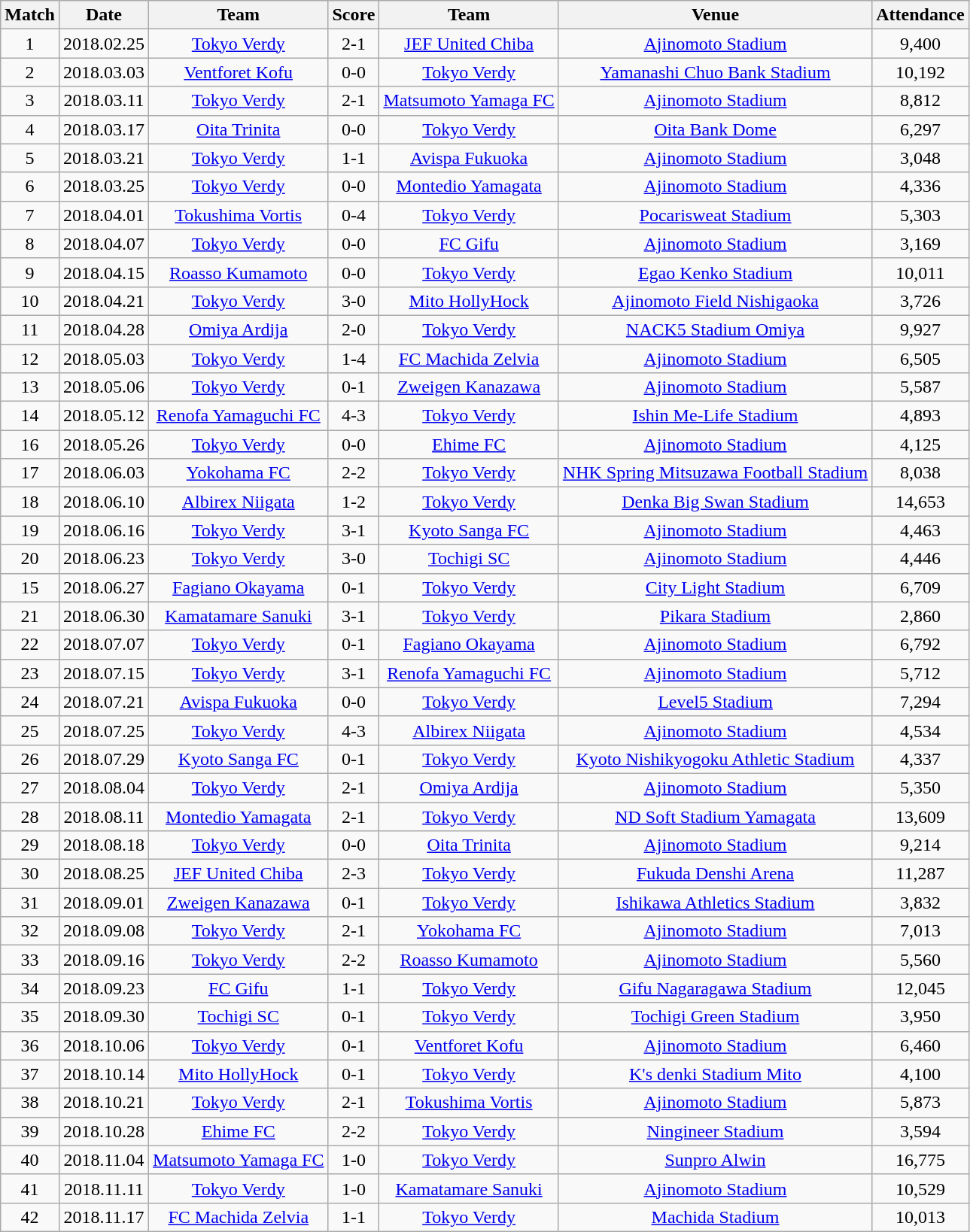<table class="wikitable" style="text-align:center;">
<tr>
<th>Match</th>
<th>Date</th>
<th>Team</th>
<th>Score</th>
<th>Team</th>
<th>Venue</th>
<th>Attendance</th>
</tr>
<tr>
<td>1</td>
<td>2018.02.25</td>
<td><a href='#'>Tokyo Verdy</a></td>
<td>2-1</td>
<td><a href='#'>JEF United Chiba</a></td>
<td><a href='#'>Ajinomoto Stadium</a></td>
<td>9,400</td>
</tr>
<tr>
<td>2</td>
<td>2018.03.03</td>
<td><a href='#'>Ventforet Kofu</a></td>
<td>0-0</td>
<td><a href='#'>Tokyo Verdy</a></td>
<td><a href='#'>Yamanashi Chuo Bank Stadium</a></td>
<td>10,192</td>
</tr>
<tr>
<td>3</td>
<td>2018.03.11</td>
<td><a href='#'>Tokyo Verdy</a></td>
<td>2-1</td>
<td><a href='#'>Matsumoto Yamaga FC</a></td>
<td><a href='#'>Ajinomoto Stadium</a></td>
<td>8,812</td>
</tr>
<tr>
<td>4</td>
<td>2018.03.17</td>
<td><a href='#'>Oita Trinita</a></td>
<td>0-0</td>
<td><a href='#'>Tokyo Verdy</a></td>
<td><a href='#'>Oita Bank Dome</a></td>
<td>6,297</td>
</tr>
<tr>
<td>5</td>
<td>2018.03.21</td>
<td><a href='#'>Tokyo Verdy</a></td>
<td>1-1</td>
<td><a href='#'>Avispa Fukuoka</a></td>
<td><a href='#'>Ajinomoto Stadium</a></td>
<td>3,048</td>
</tr>
<tr>
<td>6</td>
<td>2018.03.25</td>
<td><a href='#'>Tokyo Verdy</a></td>
<td>0-0</td>
<td><a href='#'>Montedio Yamagata</a></td>
<td><a href='#'>Ajinomoto Stadium</a></td>
<td>4,336</td>
</tr>
<tr>
<td>7</td>
<td>2018.04.01</td>
<td><a href='#'>Tokushima Vortis</a></td>
<td>0-4</td>
<td><a href='#'>Tokyo Verdy</a></td>
<td><a href='#'>Pocarisweat Stadium</a></td>
<td>5,303</td>
</tr>
<tr>
<td>8</td>
<td>2018.04.07</td>
<td><a href='#'>Tokyo Verdy</a></td>
<td>0-0</td>
<td><a href='#'>FC Gifu</a></td>
<td><a href='#'>Ajinomoto Stadium</a></td>
<td>3,169</td>
</tr>
<tr>
<td>9</td>
<td>2018.04.15</td>
<td><a href='#'>Roasso Kumamoto</a></td>
<td>0-0</td>
<td><a href='#'>Tokyo Verdy</a></td>
<td><a href='#'>Egao Kenko Stadium</a></td>
<td>10,011</td>
</tr>
<tr>
<td>10</td>
<td>2018.04.21</td>
<td><a href='#'>Tokyo Verdy</a></td>
<td>3-0</td>
<td><a href='#'>Mito HollyHock</a></td>
<td><a href='#'>Ajinomoto Field Nishigaoka</a></td>
<td>3,726</td>
</tr>
<tr>
<td>11</td>
<td>2018.04.28</td>
<td><a href='#'>Omiya Ardija</a></td>
<td>2-0</td>
<td><a href='#'>Tokyo Verdy</a></td>
<td><a href='#'>NACK5 Stadium Omiya</a></td>
<td>9,927</td>
</tr>
<tr>
<td>12</td>
<td>2018.05.03</td>
<td><a href='#'>Tokyo Verdy</a></td>
<td>1-4</td>
<td><a href='#'>FC Machida Zelvia</a></td>
<td><a href='#'>Ajinomoto Stadium</a></td>
<td>6,505</td>
</tr>
<tr>
<td>13</td>
<td>2018.05.06</td>
<td><a href='#'>Tokyo Verdy</a></td>
<td>0-1</td>
<td><a href='#'>Zweigen Kanazawa</a></td>
<td><a href='#'>Ajinomoto Stadium</a></td>
<td>5,587</td>
</tr>
<tr>
<td>14</td>
<td>2018.05.12</td>
<td><a href='#'>Renofa Yamaguchi FC</a></td>
<td>4-3</td>
<td><a href='#'>Tokyo Verdy</a></td>
<td><a href='#'>Ishin Me-Life Stadium</a></td>
<td>4,893</td>
</tr>
<tr>
<td>16</td>
<td>2018.05.26</td>
<td><a href='#'>Tokyo Verdy</a></td>
<td>0-0</td>
<td><a href='#'>Ehime FC</a></td>
<td><a href='#'>Ajinomoto Stadium</a></td>
<td>4,125</td>
</tr>
<tr>
<td>17</td>
<td>2018.06.03</td>
<td><a href='#'>Yokohama FC</a></td>
<td>2-2</td>
<td><a href='#'>Tokyo Verdy</a></td>
<td><a href='#'>NHK Spring Mitsuzawa Football Stadium</a></td>
<td>8,038</td>
</tr>
<tr>
<td>18</td>
<td>2018.06.10</td>
<td><a href='#'>Albirex Niigata</a></td>
<td>1-2</td>
<td><a href='#'>Tokyo Verdy</a></td>
<td><a href='#'>Denka Big Swan Stadium</a></td>
<td>14,653</td>
</tr>
<tr>
<td>19</td>
<td>2018.06.16</td>
<td><a href='#'>Tokyo Verdy</a></td>
<td>3-1</td>
<td><a href='#'>Kyoto Sanga FC</a></td>
<td><a href='#'>Ajinomoto Stadium</a></td>
<td>4,463</td>
</tr>
<tr>
<td>20</td>
<td>2018.06.23</td>
<td><a href='#'>Tokyo Verdy</a></td>
<td>3-0</td>
<td><a href='#'>Tochigi SC</a></td>
<td><a href='#'>Ajinomoto Stadium</a></td>
<td>4,446</td>
</tr>
<tr>
<td>15</td>
<td>2018.06.27</td>
<td><a href='#'>Fagiano Okayama</a></td>
<td>0-1</td>
<td><a href='#'>Tokyo Verdy</a></td>
<td><a href='#'>City Light Stadium</a></td>
<td>6,709</td>
</tr>
<tr>
<td>21</td>
<td>2018.06.30</td>
<td><a href='#'>Kamatamare Sanuki</a></td>
<td>3-1</td>
<td><a href='#'>Tokyo Verdy</a></td>
<td><a href='#'>Pikara Stadium</a></td>
<td>2,860</td>
</tr>
<tr>
<td>22</td>
<td>2018.07.07</td>
<td><a href='#'>Tokyo Verdy</a></td>
<td>0-1</td>
<td><a href='#'>Fagiano Okayama</a></td>
<td><a href='#'>Ajinomoto Stadium</a></td>
<td>6,792</td>
</tr>
<tr>
<td>23</td>
<td>2018.07.15</td>
<td><a href='#'>Tokyo Verdy</a></td>
<td>3-1</td>
<td><a href='#'>Renofa Yamaguchi FC</a></td>
<td><a href='#'>Ajinomoto Stadium</a></td>
<td>5,712</td>
</tr>
<tr>
<td>24</td>
<td>2018.07.21</td>
<td><a href='#'>Avispa Fukuoka</a></td>
<td>0-0</td>
<td><a href='#'>Tokyo Verdy</a></td>
<td><a href='#'>Level5 Stadium</a></td>
<td>7,294</td>
</tr>
<tr>
<td>25</td>
<td>2018.07.25</td>
<td><a href='#'>Tokyo Verdy</a></td>
<td>4-3</td>
<td><a href='#'>Albirex Niigata</a></td>
<td><a href='#'>Ajinomoto Stadium</a></td>
<td>4,534</td>
</tr>
<tr>
<td>26</td>
<td>2018.07.29</td>
<td><a href='#'>Kyoto Sanga FC</a></td>
<td>0-1</td>
<td><a href='#'>Tokyo Verdy</a></td>
<td><a href='#'>Kyoto Nishikyogoku Athletic Stadium</a></td>
<td>4,337</td>
</tr>
<tr>
<td>27</td>
<td>2018.08.04</td>
<td><a href='#'>Tokyo Verdy</a></td>
<td>2-1</td>
<td><a href='#'>Omiya Ardija</a></td>
<td><a href='#'>Ajinomoto Stadium</a></td>
<td>5,350</td>
</tr>
<tr>
<td>28</td>
<td>2018.08.11</td>
<td><a href='#'>Montedio Yamagata</a></td>
<td>2-1</td>
<td><a href='#'>Tokyo Verdy</a></td>
<td><a href='#'>ND Soft Stadium Yamagata</a></td>
<td>13,609</td>
</tr>
<tr>
<td>29</td>
<td>2018.08.18</td>
<td><a href='#'>Tokyo Verdy</a></td>
<td>0-0</td>
<td><a href='#'>Oita Trinita</a></td>
<td><a href='#'>Ajinomoto Stadium</a></td>
<td>9,214</td>
</tr>
<tr>
<td>30</td>
<td>2018.08.25</td>
<td><a href='#'>JEF United Chiba</a></td>
<td>2-3</td>
<td><a href='#'>Tokyo Verdy</a></td>
<td><a href='#'>Fukuda Denshi Arena</a></td>
<td>11,287</td>
</tr>
<tr>
<td>31</td>
<td>2018.09.01</td>
<td><a href='#'>Zweigen Kanazawa</a></td>
<td>0-1</td>
<td><a href='#'>Tokyo Verdy</a></td>
<td><a href='#'>Ishikawa Athletics Stadium</a></td>
<td>3,832</td>
</tr>
<tr>
<td>32</td>
<td>2018.09.08</td>
<td><a href='#'>Tokyo Verdy</a></td>
<td>2-1</td>
<td><a href='#'>Yokohama FC</a></td>
<td><a href='#'>Ajinomoto Stadium</a></td>
<td>7,013</td>
</tr>
<tr>
<td>33</td>
<td>2018.09.16</td>
<td><a href='#'>Tokyo Verdy</a></td>
<td>2-2</td>
<td><a href='#'>Roasso Kumamoto</a></td>
<td><a href='#'>Ajinomoto Stadium</a></td>
<td>5,560</td>
</tr>
<tr>
<td>34</td>
<td>2018.09.23</td>
<td><a href='#'>FC Gifu</a></td>
<td>1-1</td>
<td><a href='#'>Tokyo Verdy</a></td>
<td><a href='#'>Gifu Nagaragawa Stadium</a></td>
<td>12,045</td>
</tr>
<tr>
<td>35</td>
<td>2018.09.30</td>
<td><a href='#'>Tochigi SC</a></td>
<td>0-1</td>
<td><a href='#'>Tokyo Verdy</a></td>
<td><a href='#'>Tochigi Green Stadium</a></td>
<td>3,950</td>
</tr>
<tr>
<td>36</td>
<td>2018.10.06</td>
<td><a href='#'>Tokyo Verdy</a></td>
<td>0-1</td>
<td><a href='#'>Ventforet Kofu</a></td>
<td><a href='#'>Ajinomoto Stadium</a></td>
<td>6,460</td>
</tr>
<tr>
<td>37</td>
<td>2018.10.14</td>
<td><a href='#'>Mito HollyHock</a></td>
<td>0-1</td>
<td><a href='#'>Tokyo Verdy</a></td>
<td><a href='#'>K's denki Stadium Mito</a></td>
<td>4,100</td>
</tr>
<tr>
<td>38</td>
<td>2018.10.21</td>
<td><a href='#'>Tokyo Verdy</a></td>
<td>2-1</td>
<td><a href='#'>Tokushima Vortis</a></td>
<td><a href='#'>Ajinomoto Stadium</a></td>
<td>5,873</td>
</tr>
<tr>
<td>39</td>
<td>2018.10.28</td>
<td><a href='#'>Ehime FC</a></td>
<td>2-2</td>
<td><a href='#'>Tokyo Verdy</a></td>
<td><a href='#'>Ningineer Stadium</a></td>
<td>3,594</td>
</tr>
<tr>
<td>40</td>
<td>2018.11.04</td>
<td><a href='#'>Matsumoto Yamaga FC</a></td>
<td>1-0</td>
<td><a href='#'>Tokyo Verdy</a></td>
<td><a href='#'>Sunpro Alwin</a></td>
<td>16,775</td>
</tr>
<tr>
<td>41</td>
<td>2018.11.11</td>
<td><a href='#'>Tokyo Verdy</a></td>
<td>1-0</td>
<td><a href='#'>Kamatamare Sanuki</a></td>
<td><a href='#'>Ajinomoto Stadium</a></td>
<td>10,529</td>
</tr>
<tr>
<td>42</td>
<td>2018.11.17</td>
<td><a href='#'>FC Machida Zelvia</a></td>
<td>1-1</td>
<td><a href='#'>Tokyo Verdy</a></td>
<td><a href='#'>Machida Stadium</a></td>
<td>10,013</td>
</tr>
</table>
